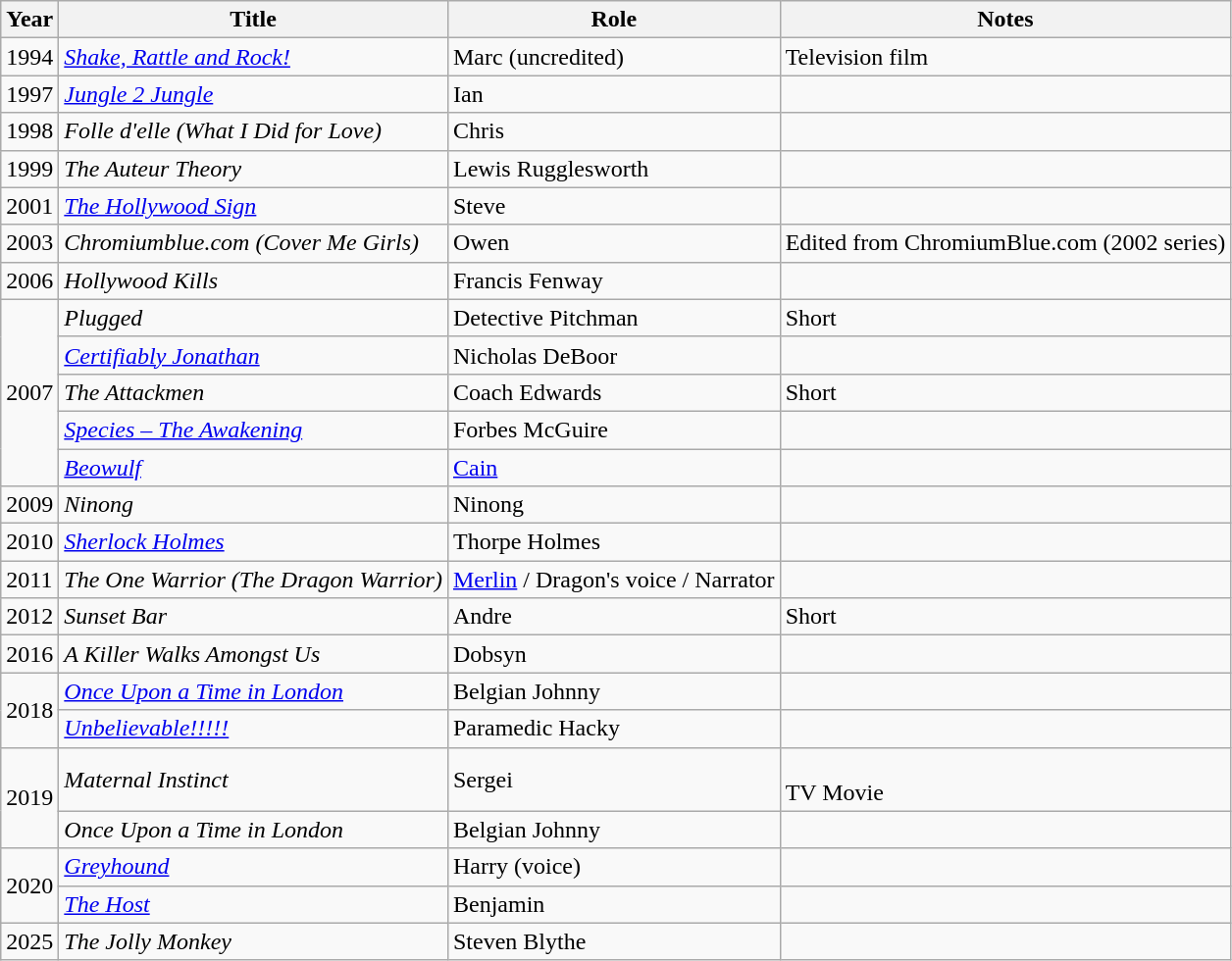<table class="wikitable">
<tr>
<th>Year</th>
<th>Title</th>
<th>Role</th>
<th>Notes</th>
</tr>
<tr>
<td>1994</td>
<td><em><a href='#'>Shake, Rattle and Rock!</a></em></td>
<td>Marc (uncredited)</td>
<td>Television film</td>
</tr>
<tr>
<td>1997</td>
<td><em><a href='#'>Jungle 2 Jungle</a></em></td>
<td>Ian</td>
<td></td>
</tr>
<tr>
<td>1998</td>
<td><em>Folle d'elle (What I Did for Love)</em></td>
<td>Chris</td>
<td></td>
</tr>
<tr>
<td>1999</td>
<td><em>The Auteur Theory</em></td>
<td>Lewis Rugglesworth</td>
<td></td>
</tr>
<tr>
<td>2001</td>
<td><em><a href='#'>The Hollywood Sign</a></em></td>
<td>Steve</td>
<td></td>
</tr>
<tr>
<td>2003</td>
<td><em>Chromiumblue.com (Cover Me Girls)</em></td>
<td>Owen</td>
<td>Edited from ChromiumBlue.com (2002 series)</td>
</tr>
<tr>
<td>2006</td>
<td><em>Hollywood Kills</em></td>
<td>Francis Fenway</td>
<td></td>
</tr>
<tr>
<td rowspan="5">2007</td>
<td><em>Plugged</em></td>
<td>Detective Pitchman</td>
<td>Short</td>
</tr>
<tr>
<td><em><a href='#'>Certifiably Jonathan</a></em></td>
<td>Nicholas DeBoor</td>
<td></td>
</tr>
<tr>
<td><em>The Attackmen</em></td>
<td>Coach Edwards</td>
<td>Short</td>
</tr>
<tr>
<td><em><a href='#'>Species – The Awakening</a></em></td>
<td>Forbes McGuire</td>
<td></td>
</tr>
<tr>
<td><em><a href='#'>Beowulf</a></em></td>
<td><a href='#'>Cain</a></td>
<td></td>
</tr>
<tr>
<td>2009</td>
<td><em>Ninong</em></td>
<td>Ninong</td>
<td></td>
</tr>
<tr>
<td>2010</td>
<td><em><a href='#'>Sherlock Holmes</a></em></td>
<td>Thorpe Holmes</td>
<td></td>
</tr>
<tr>
<td>2011</td>
<td><em>The One Warrior (The Dragon Warrior)</em></td>
<td><a href='#'>Merlin</a> / Dragon's voice / Narrator</td>
<td><em></em></td>
</tr>
<tr>
<td>2012</td>
<td><em>Sunset Bar</em></td>
<td>Andre</td>
<td>Short</td>
</tr>
<tr>
<td>2016</td>
<td><em>A Killer Walks Amongst Us</em></td>
<td>Dobsyn</td>
<td><em></em></td>
</tr>
<tr>
<td rowspan="2">2018</td>
<td><em><a href='#'>Once Upon a Time in London</a></em></td>
<td>Belgian Johnny</td>
<td></td>
</tr>
<tr>
<td><em><a href='#'>Unbelievable!!!!!</a></em></td>
<td>Paramedic Hacky</td>
<td></td>
</tr>
<tr>
<td rowspan="2">2019</td>
<td><em>Maternal Instinct</em></td>
<td>Sergei</td>
<td><br>TV Movie</td>
</tr>
<tr>
<td><em>Once Upon a Time in London</em></td>
<td>Belgian Johnny</td>
<td></td>
</tr>
<tr>
<td rowspan="2">2020</td>
<td><em><a href='#'>Greyhound</a></em></td>
<td>Harry (voice)</td>
<td></td>
</tr>
<tr>
<td><em><a href='#'>The Host</a></em></td>
<td>Benjamin</td>
<td></td>
</tr>
<tr>
<td>2025</td>
<td><em>The Jolly Monkey</em></td>
<td>Steven Blythe</td>
<td></td>
</tr>
</table>
